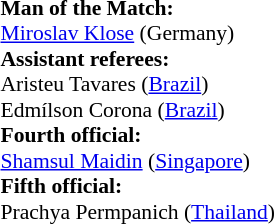<table width=50% style="font-size: 90%">
<tr>
<td><br><strong>Man of the Match:</strong>
<br><a href='#'>Miroslav Klose</a> (Germany)<br><strong>Assistant referees:</strong>
<br>Aristeu Tavares (<a href='#'>Brazil</a>)
<br>Edmílson Corona (<a href='#'>Brazil</a>)
<br><strong>Fourth official:</strong>
<br><a href='#'>Shamsul Maidin</a> (<a href='#'>Singapore</a>)
<br><strong>Fifth official:</strong>
<br>Prachya Permpanich (<a href='#'>Thailand</a>)</td>
</tr>
</table>
